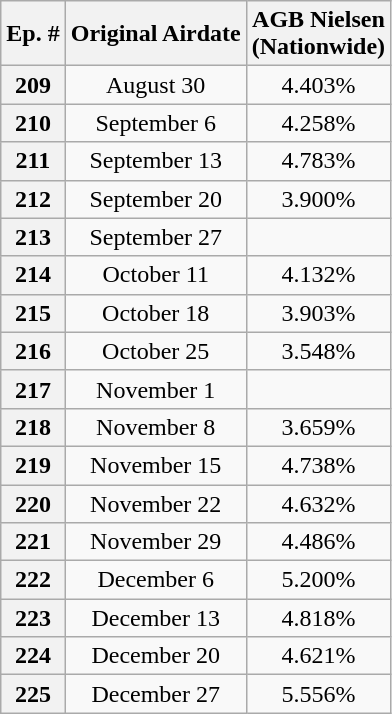<table class=wikitable style=text-align:center>
<tr>
<th>Ep. #</th>
<th>Original Airdate</th>
<th>AGB Nielsen<br>(Nationwide)<br></th>
</tr>
<tr>
<th>209</th>
<td>August 30</td>
<td>4.403%</td>
</tr>
<tr>
<th>210</th>
<td>September 6</td>
<td>4.258%</td>
</tr>
<tr>
<th>211</th>
<td>September 13</td>
<td>4.783%</td>
</tr>
<tr>
<th>212</th>
<td>September 20</td>
<td>3.900%</td>
</tr>
<tr>
<th>213</th>
<td>September 27</td>
<td></td>
</tr>
<tr>
<th>214</th>
<td>October 11</td>
<td>4.132%</td>
</tr>
<tr>
<th>215</th>
<td>October 18</td>
<td>3.903%</td>
</tr>
<tr>
<th>216</th>
<td>October 25</td>
<td>3.548%</td>
</tr>
<tr>
<th>217</th>
<td>November 1</td>
<td></td>
</tr>
<tr>
<th>218</th>
<td>November 8</td>
<td>3.659%</td>
</tr>
<tr>
<th>219</th>
<td>November 15</td>
<td>4.738%</td>
</tr>
<tr>
<th>220</th>
<td>November 22</td>
<td>4.632%</td>
</tr>
<tr>
<th>221</th>
<td>November 29</td>
<td>4.486%</td>
</tr>
<tr>
<th>222</th>
<td>December 6</td>
<td>5.200%</td>
</tr>
<tr>
<th>223</th>
<td>December 13</td>
<td>4.818%</td>
</tr>
<tr>
<th>224</th>
<td>December 20</td>
<td>4.621%</td>
</tr>
<tr>
<th>225</th>
<td>December 27</td>
<td>5.556%</td>
</tr>
</table>
